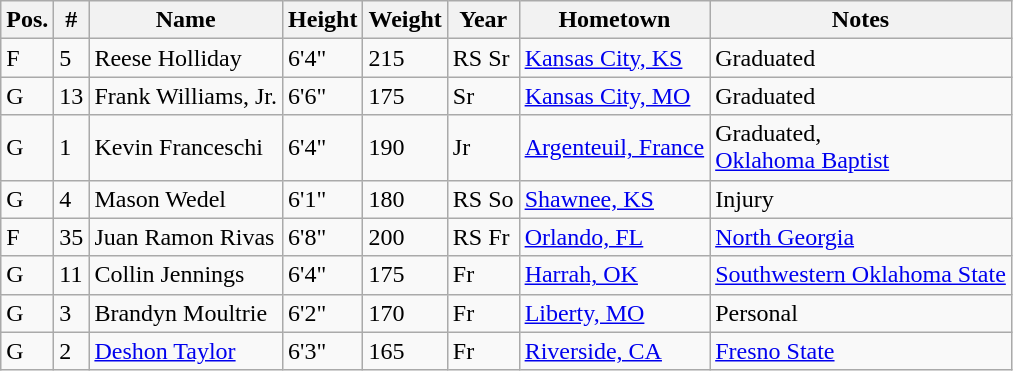<table class="wikitable sortable" border="1">
<tr>
<th>Pos.</th>
<th>#</th>
<th>Name</th>
<th>Height</th>
<th>Weight</th>
<th>Year</th>
<th>Hometown</th>
<th class="unsortable">Notes</th>
</tr>
<tr>
<td>F</td>
<td>5</td>
<td>Reese Holliday</td>
<td>6'4"</td>
<td>215</td>
<td>RS Sr</td>
<td><a href='#'>Kansas City, KS</a></td>
<td>Graduated</td>
</tr>
<tr>
<td>G</td>
<td>13</td>
<td>Frank Williams, Jr.</td>
<td>6'6"</td>
<td>175</td>
<td>Sr</td>
<td><a href='#'>Kansas City, MO</a></td>
<td>Graduated</td>
</tr>
<tr>
<td>G</td>
<td>1</td>
<td>Kevin Franceschi</td>
<td>6'4"</td>
<td>190</td>
<td>Jr</td>
<td><a href='#'>Argenteuil, France</a></td>
<td>Graduated,<br><a href='#'>Oklahoma Baptist</a></td>
</tr>
<tr>
<td>G</td>
<td>4</td>
<td>Mason Wedel</td>
<td>6'1"</td>
<td>180</td>
<td>RS So</td>
<td><a href='#'>Shawnee, KS</a></td>
<td>Injury</td>
</tr>
<tr>
<td>F</td>
<td>35</td>
<td>Juan Ramon Rivas</td>
<td>6'8"</td>
<td>200</td>
<td>RS Fr</td>
<td><a href='#'>Orlando, FL</a></td>
<td><a href='#'>North Georgia</a></td>
</tr>
<tr>
<td>G</td>
<td>11</td>
<td>Collin Jennings</td>
<td>6'4"</td>
<td>175</td>
<td>Fr</td>
<td><a href='#'>Harrah, OK</a></td>
<td><a href='#'>Southwestern Oklahoma State</a></td>
</tr>
<tr>
<td>G</td>
<td>3</td>
<td>Brandyn Moultrie</td>
<td>6'2"</td>
<td>170</td>
<td>Fr</td>
<td><a href='#'>Liberty, MO</a></td>
<td>Personal</td>
</tr>
<tr>
<td>G</td>
<td>2</td>
<td><a href='#'>Deshon Taylor</a></td>
<td>6'3"</td>
<td>165</td>
<td>Fr</td>
<td><a href='#'>Riverside, CA</a></td>
<td><a href='#'>Fresno State</a></td>
</tr>
</table>
